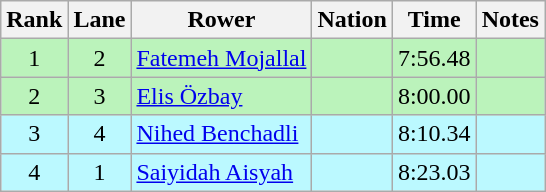<table class="wikitable sortable" style="text-align:center">
<tr>
<th>Rank</th>
<th>Lane</th>
<th>Rower</th>
<th>Nation</th>
<th>Time</th>
<th>Notes</th>
</tr>
<tr bgcolor="bbf3bb">
<td>1</td>
<td>2</td>
<td align=left><a href='#'>Fatemeh Mojallal</a></td>
<td align=left></td>
<td>7:56.48</td>
<td></td>
</tr>
<tr bgcolor="bbf3bb">
<td>2</td>
<td>3</td>
<td align=left><a href='#'>Elis Özbay</a></td>
<td align=left></td>
<td>8:00.00</td>
<td></td>
</tr>
<tr bgcolor="bbf9ff">
<td>3</td>
<td>4</td>
<td align=left><a href='#'>Nihed Benchadli</a></td>
<td align=left></td>
<td>8:10.34</td>
<td></td>
</tr>
<tr bgcolor="bbf9ff">
<td>4</td>
<td>1</td>
<td align=left><a href='#'>Saiyidah Aisyah</a></td>
<td align=left></td>
<td>8:23.03</td>
<td></td>
</tr>
</table>
